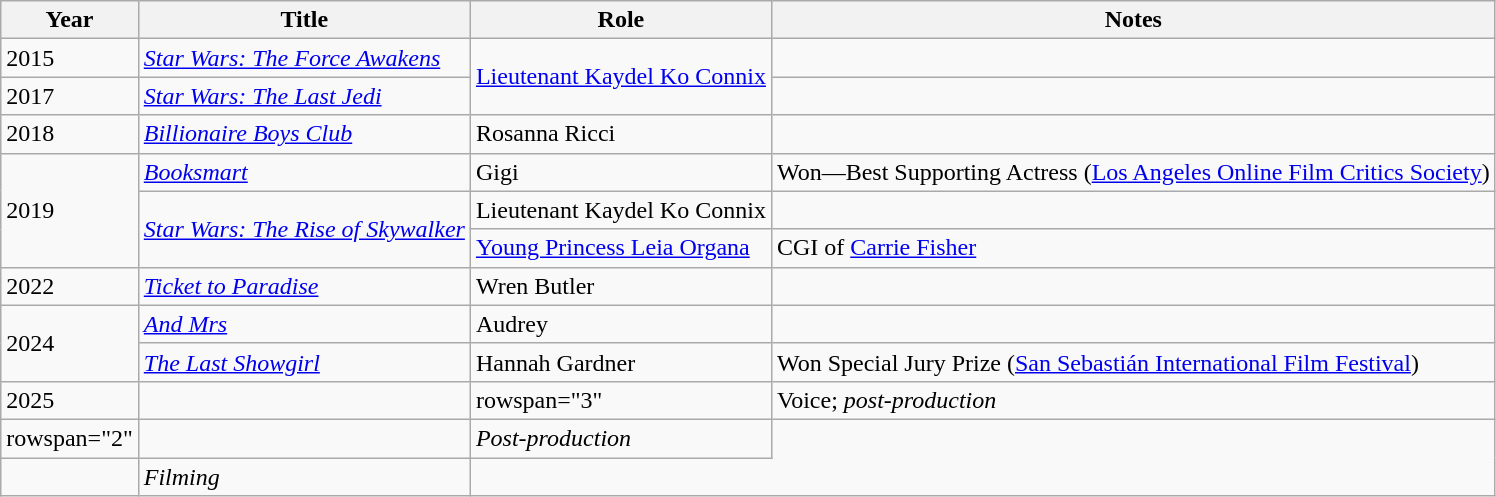<table class="wikitable plainrowheaders sortable">
<tr>
<th scope="col">Year</th>
<th scope="col">Title</th>
<th scope="col">Role</th>
<th scope="col" class="unsortable">Notes</th>
</tr>
<tr>
<td>2015</td>
<td><em><a href='#'>Star Wars: The Force Awakens</a></em></td>
<td rowspan="2"><a href='#'>Lieutenant Kaydel Ko Connix</a></td>
<td></td>
</tr>
<tr>
<td>2017</td>
<td><em><a href='#'>Star Wars: The Last Jedi</a></em></td>
<td></td>
</tr>
<tr>
<td>2018</td>
<td><em><a href='#'>Billionaire Boys Club</a></em></td>
<td>Rosanna Ricci</td>
<td></td>
</tr>
<tr>
<td rowspan="3">2019</td>
<td><em><a href='#'>Booksmart</a></em></td>
<td>Gigi</td>
<td>Won—Best Supporting Actress (<a href='#'>Los Angeles Online Film Critics Society</a>)</td>
</tr>
<tr>
<td rowspan="2"><em><a href='#'>Star Wars: The Rise of Skywalker</a></em></td>
<td>Lieutenant Kaydel Ko Connix</td>
<td></td>
</tr>
<tr>
<td><a href='#'>Young Princess Leia Organa</a></td>
<td>CGI of <a href='#'>Carrie Fisher</a></td>
</tr>
<tr>
<td>2022</td>
<td><em><a href='#'>Ticket to Paradise</a></em></td>
<td>Wren Butler</td>
<td></td>
</tr>
<tr>
<td rowspan="2">2024</td>
<td><em><a href='#'>And Mrs</a></em></td>
<td>Audrey</td>
<td></td>
</tr>
<tr>
<td><em><a href='#'>The Last Showgirl</a></em></td>
<td>Hannah Gardner</td>
<td>Won Special Jury Prize (<a href='#'>San Sebastián International Film Festival</a>)</td>
</tr>
<tr>
<td>2025</td>
<td></td>
<td>rowspan="3" </td>
<td>Voice; <em>post-production</em></td>
</tr>
<tr>
<td>rowspan="2" </td>
<td></td>
<td><em>Post-production</em></td>
</tr>
<tr>
<td></td>
<td><em>Filming</em></td>
</tr>
</table>
